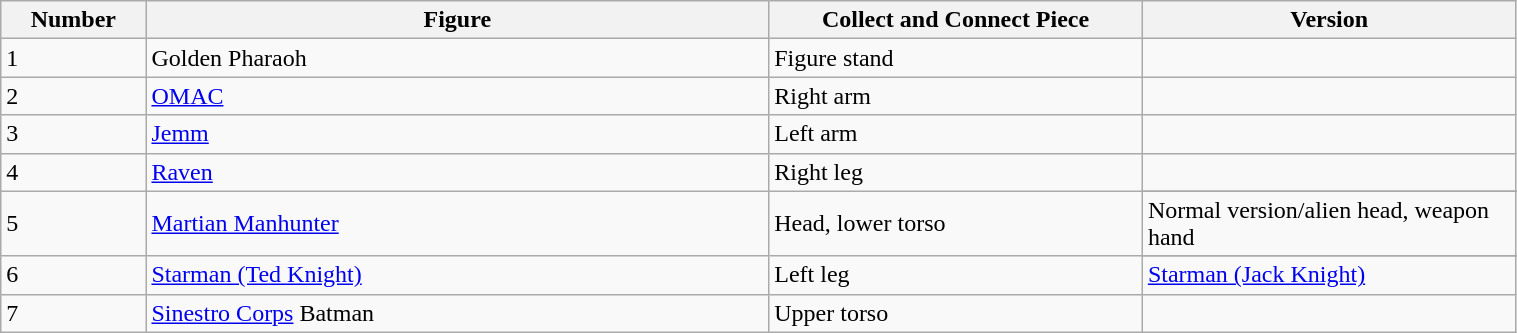<table class="wikitable" style="width:80%;">
<tr>
<th width=5%><strong>Number</strong></th>
<th width=25%><strong>Figure</strong></th>
<th width=15%><strong>Collect and Connect Piece</strong></th>
<th width=15%><strong>Version</strong></th>
</tr>
<tr>
<td>1</td>
<td>Golden Pharaoh</td>
<td>Figure stand</td>
<td></td>
</tr>
<tr>
<td>2</td>
<td><a href='#'>OMAC</a></td>
<td>Right arm</td>
<td></td>
</tr>
<tr>
<td>3</td>
<td><a href='#'>Jemm</a></td>
<td>Left arm</td>
<td></td>
</tr>
<tr>
<td>4</td>
<td><a href='#'>Raven</a></td>
<td>Right leg</td>
<td></td>
</tr>
<tr>
<td rowspan=2>5</td>
<td rowspan=2><a href='#'>Martian Manhunter</a></td>
<td rowspan=2>Head, lower torso</td>
</tr>
<tr>
<td>Normal version/alien head, weapon hand</td>
</tr>
<tr>
<td rowspan=2>6</td>
<td rowspan=2><a href='#'>Starman (Ted Knight)</a></td>
<td rowspan=2>Left leg</td>
</tr>
<tr>
<td><a href='#'>Starman (Jack Knight)</a></td>
</tr>
<tr>
<td>7</td>
<td><a href='#'>Sinestro Corps</a> Batman</td>
<td>Upper torso</td>
<td></td>
</tr>
</table>
